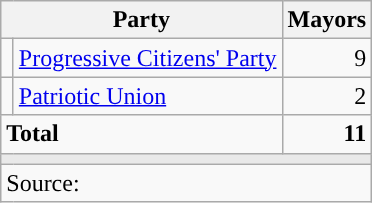<table class="wikitable" style="text-align:right">
<tr>
<th colspan="2">Party</th>
<th>Mayors</th>
</tr>
<tr>
<td width="1"></td>
<td align="left"><a href='#'>Progressive Citizens' Party</a></td>
<td>9</td>
</tr>
<tr>
<td width="1"></td>
<td align="left"><a href='#'>Patriotic Union</a></td>
<td>2</td>
</tr>
<tr>
<td colspan="2" align="left"><strong>Total</strong></td>
<td><strong>11</strong></td>
</tr>
<tr>
<td colspan="3" style="color:inherit;background:#E9E9E9"></td>
</tr>
<tr>
<td colspan="3" align="left">Source: </td>
</tr>
</table>
